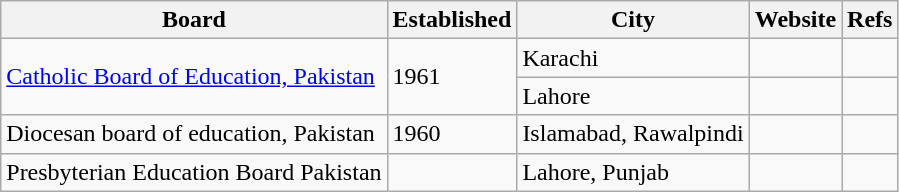<table class="wikitable">
<tr>
<th>Board</th>
<th>Established</th>
<th>City</th>
<th>Website</th>
<th>Refs</th>
</tr>
<tr>
<td rowspan="2"><a href='#'>Catholic Board of Education, Pakistan</a></td>
<td rowspan="2">1961</td>
<td>Karachi</td>
<td></td>
<td></td>
</tr>
<tr>
<td>Lahore</td>
<td></td>
<td></td>
</tr>
<tr>
<td>Diocesan board of education, Pakistan</td>
<td>1960</td>
<td>Islamabad, Rawalpindi</td>
<td></td>
<td></td>
</tr>
<tr>
<td>Presbyterian Education Board Pakistan</td>
<td></td>
<td>Lahore, Punjab</td>
<td></td>
</tr>
</table>
